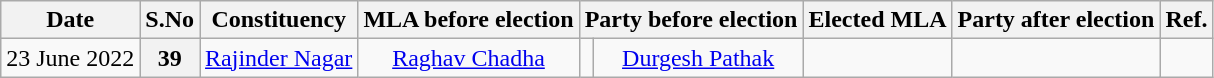<table class="wikitable sortable" style="text-align:center;">
<tr>
<th>Date</th>
<th>S.No</th>
<th>Constituency</th>
<th>MLA before election</th>
<th colspan="2">Party before election</th>
<th>Elected MLA</th>
<th colspan="2">Party after election</th>
<th>Ref.</th>
</tr>
<tr>
<td>23 June 2022</td>
<th>39</th>
<td><a href='#'>Rajinder Nagar</a></td>
<td><a href='#'>Raghav Chadha</a></td>
<td></td>
<td><a href='#'>Durgesh Pathak</a></td>
<td></td>
<td></td>
</tr>
</table>
